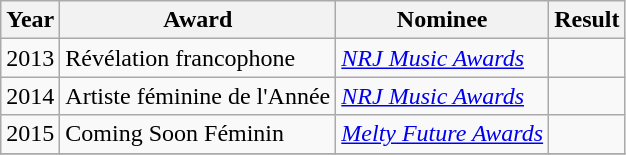<table class="wikitable">
<tr>
<th style="text-align:center;">Year</th>
<th style="text-align:center;">Award</th>
<th style="text-align:center;">Nominee</th>
<th style="text-align:center;">Result</th>
</tr>
<tr>
<td>2013</td>
<td>Révélation francophone</td>
<td><em><a href='#'>NRJ Music Awards</a></em></td>
<td></td>
</tr>
<tr>
<td>2014</td>
<td>Artiste féminine de l'Année</td>
<td><em><a href='#'>NRJ Music Awards</a></em></td>
<td></td>
</tr>
<tr>
<td>2015</td>
<td>Coming Soon Féminin</td>
<td><em><a href='#'>Melty Future Awards</a></em></td>
<td></td>
</tr>
<tr>
</tr>
</table>
